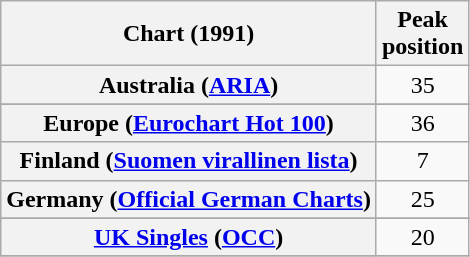<table class="wikitable sortable plainrowheaders" style="text-align:center">
<tr>
<th>Chart (1991)</th>
<th>Peak<br>position</th>
</tr>
<tr>
<th scope="row">Australia (<a href='#'>ARIA</a>)</th>
<td>35</td>
</tr>
<tr>
</tr>
<tr>
<th scope="row">Europe (<a href='#'>Eurochart Hot 100</a>)</th>
<td>36</td>
</tr>
<tr>
<th scope="row">Finland (<a href='#'>Suomen virallinen lista</a>)</th>
<td>7</td>
</tr>
<tr>
<th scope="row">Germany (<a href='#'>Official German Charts</a>)</th>
<td>25</td>
</tr>
<tr>
</tr>
<tr>
</tr>
<tr>
</tr>
<tr>
</tr>
<tr>
<th scope="row"><a href='#'>UK Singles</a> (<a href='#'>OCC</a>)</th>
<td>20</td>
</tr>
<tr>
</tr>
</table>
